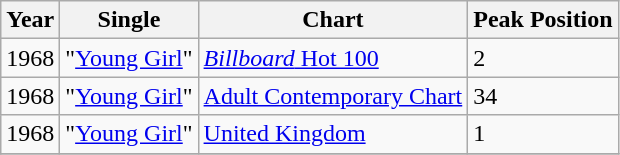<table class="wikitable">
<tr>
<th align="left">Year</th>
<th align="left">Single</th>
<th align="left">Chart</th>
<th align="left">Peak Position</th>
</tr>
<tr>
<td align="left">1968</td>
<td align="left">"<a href='#'>Young Girl</a>"</td>
<td align="left"><a href='#'><em>Billboard</em> Hot 100</a></td>
<td align="left">2</td>
</tr>
<tr>
<td align="left">1968</td>
<td align="left">"<a href='#'>Young Girl</a>"</td>
<td align="left"><a href='#'>Adult Contemporary Chart</a></td>
<td align="left">34</td>
</tr>
<tr>
<td align="left">1968</td>
<td align="left">"<a href='#'>Young Girl</a>"</td>
<td align="left"><a href='#'>United Kingdom</a></td>
<td align="left">1</td>
</tr>
<tr>
</tr>
</table>
